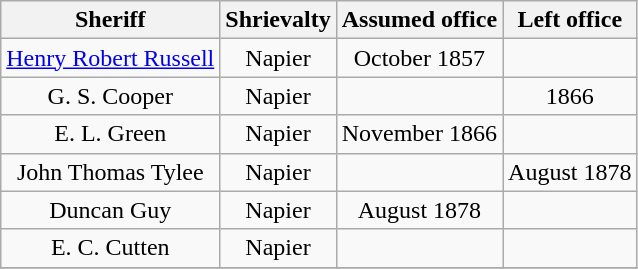<table class="wikitable plainrowheaders" style="text-align:center;">
<tr>
<th>Sheriff</th>
<th>Shrievalty</th>
<th>Assumed office</th>
<th>Left office</th>
</tr>
<tr>
<td><a href='#'>Henry Robert Russell</a></td>
<td>Napier</td>
<td>October 1857</td>
<td></td>
</tr>
<tr>
<td>G. S. Cooper</td>
<td>Napier</td>
<td></td>
<td>1866</td>
</tr>
<tr>
<td>E. L. Green</td>
<td>Napier</td>
<td>November 1866</td>
<td></td>
</tr>
<tr>
<td>John Thomas Tylee</td>
<td>Napier</td>
<td></td>
<td>August 1878</td>
</tr>
<tr>
<td>Duncan Guy</td>
<td>Napier</td>
<td>August 1878</td>
<td></td>
</tr>
<tr>
<td>E. C. Cutten</td>
<td>Napier</td>
<td></td>
<td></td>
</tr>
<tr>
</tr>
</table>
